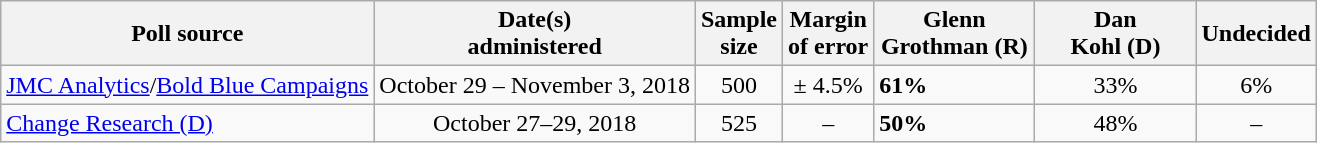<table class="wikitable">
<tr>
<th>Poll source</th>
<th>Date(s)<br>administered</th>
<th>Sample<br>size</th>
<th>Margin<br>of error</th>
<th style="width:100px;">Glenn<br>Grothman (R)</th>
<th style="width:100px;">Dan<br>Kohl (D)</th>
<th>Undecided</th>
</tr>
<tr>
<td><a href='#'>JMC Analytics</a>/<a href='#'>Bold Blue Campaigns</a></td>
<td align="center">October 29 – November 3, 2018</td>
<td align="center">500</td>
<td align="center">± 4.5%</td>
<td><strong>61%</strong></td>
<td align="center">33%</td>
<td align="center">6%</td>
</tr>
<tr>
<td><a href='#'>Change Research (D)</a></td>
<td align="center">October 27–29, 2018</td>
<td align="center">525</td>
<td align="center">–</td>
<td><strong>50%</strong></td>
<td align="center">48%</td>
<td align="center">–</td>
</tr>
</table>
